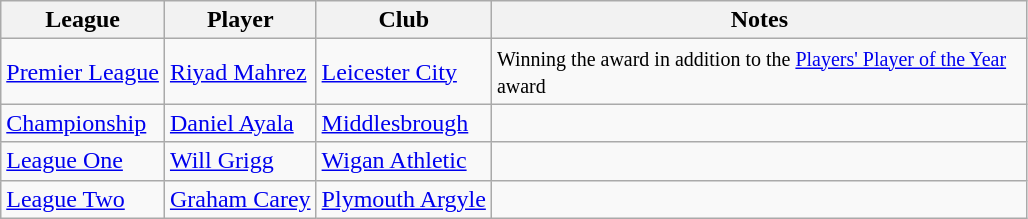<table class="wikitable">
<tr>
<th>League</th>
<th>Player</th>
<th>Club</th>
<th width="350px">Notes</th>
</tr>
<tr>
<td><a href='#'>Premier League</a></td>
<td> <a href='#'>Riyad Mahrez</a></td>
<td><a href='#'>Leicester City</a></td>
<td><small>Winning the award in addition to the <a href='#'>Players' Player of the Year</a> award</small></td>
</tr>
<tr s>
<td><a href='#'>Championship</a></td>
<td> <a href='#'>Daniel Ayala</a></td>
<td><a href='#'>Middlesbrough</a></td>
<td></td>
</tr>
<tr>
<td><a href='#'>League One</a></td>
<td> <a href='#'>Will Grigg</a></td>
<td><a href='#'>Wigan Athletic</a></td>
<td></td>
</tr>
<tr>
<td><a href='#'>League Two</a></td>
<td> <a href='#'>Graham Carey</a></td>
<td><a href='#'>Plymouth Argyle</a></td>
<td></td>
</tr>
</table>
